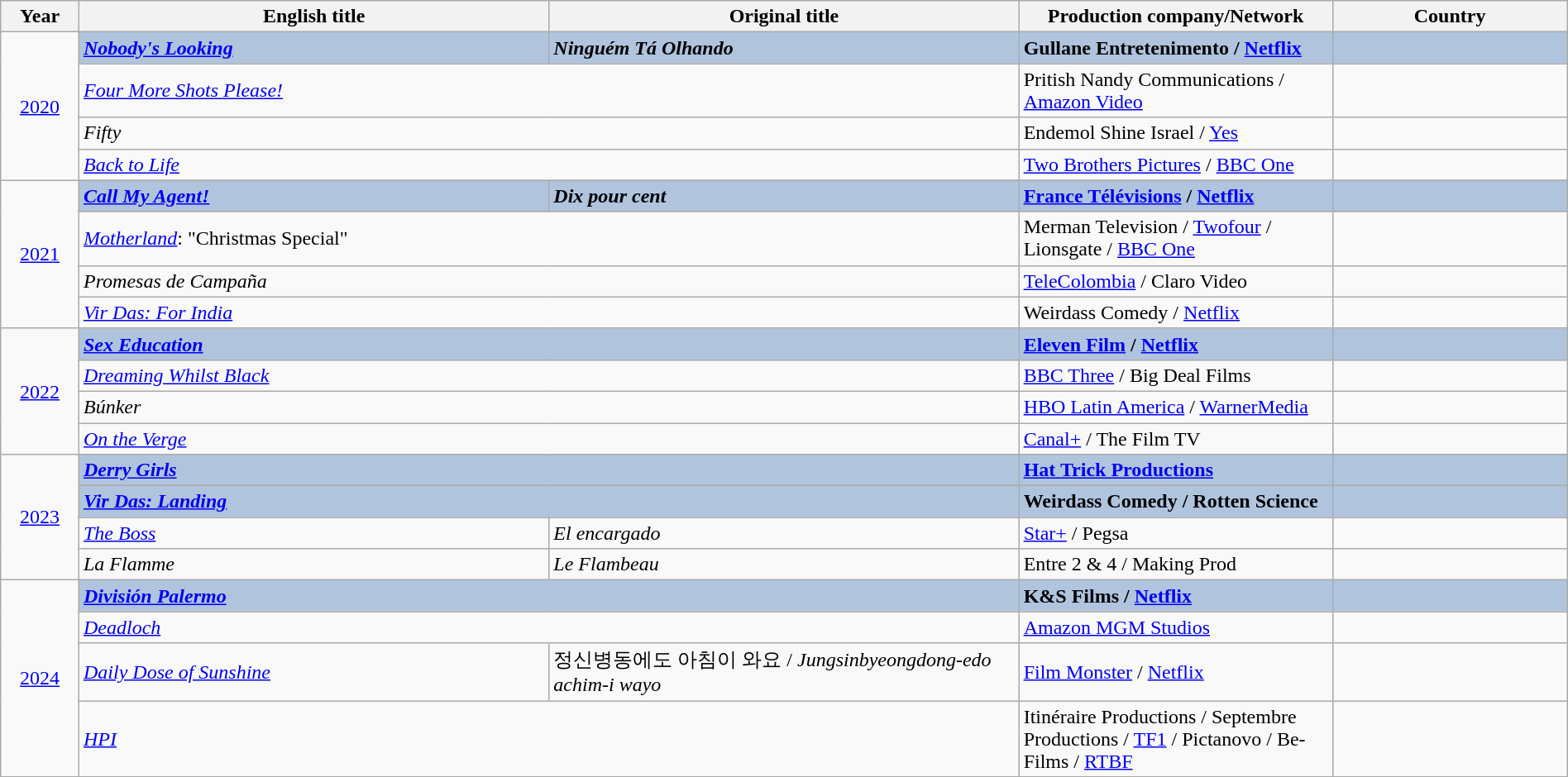<table class="wikitable" width="100%" border="1" cellpadding="5" cellspacing="0">
<tr>
<th width=5%>Year</th>
<th width=30%>English title</th>
<th width=30%>Original title</th>
<th width=20%><strong>Production company/Network</strong></th>
<th width=15%><strong>Country</strong></th>
</tr>
<tr>
<td rowspan="4" style="text-align:center;"><a href='#'>2020</a><br></td>
<td style="background:#B0C4DE;"><strong><em><a href='#'>Nobody's Looking</a></em></strong></td>
<td style="background:#B0C4DE;"><strong><em>Ninguém Tá Olhando</em></strong></td>
<td style="background:#B0C4DE;"><strong>Gullane Entretenimento / <a href='#'>Netflix</a></strong></td>
<td style="background:#B0C4DE;"><strong></strong></td>
</tr>
<tr>
<td colspan="2"><em><a href='#'>Four More Shots Please!</a></em></td>
<td>Pritish Nandy Communications / <a href='#'>Amazon Video</a></td>
<td></td>
</tr>
<tr>
<td colspan="2"><em>Fifty</em></td>
<td>Endemol Shine Israel / <a href='#'>Yes</a></td>
<td></td>
</tr>
<tr>
<td colspan="2"><em><a href='#'>Back to Life</a></em></td>
<td><a href='#'>Two Brothers Pictures</a> /  <a href='#'>BBC One</a></td>
<td></td>
</tr>
<tr>
<td rowspan="4" style="text-align:center;"><a href='#'>2021</a><br></td>
<td style="background:#B0C4DE;"><strong><em><a href='#'>Call My Agent!</a></em></strong></td>
<td style="background:#B0C4DE;"><strong><em>Dix pour cent</em></strong></td>
<td style="background:#B0C4DE;"><strong><a href='#'>France Télévisions</a> / <a href='#'>Netflix</a></strong></td>
<td style="background:#B0C4DE;"><strong></strong></td>
</tr>
<tr>
<td colspan="2"><em><a href='#'>Motherland</a></em>: "Christmas Special"</td>
<td>Merman Television / <a href='#'>Twofour</a> / Lionsgate / <a href='#'>BBC One</a></td>
<td></td>
</tr>
<tr>
<td colspan="2"><em>Promesas de Campaña</em></td>
<td><a href='#'>TeleColombia</a> / Claro Video</td>
<td></td>
</tr>
<tr>
<td colspan="2"><em><a href='#'>Vir Das: For India</a></em></td>
<td>Weirdass Comedy / <a href='#'>Netflix</a></td>
<td></td>
</tr>
<tr>
<td rowspan="4" style="text-align:center;"><a href='#'>2022</a><br></td>
<td colspan="2" style="background:#B0C4DE;"><strong><em><a href='#'>Sex Education</a></em></strong></td>
<td style="background:#B0C4DE;"><strong><a href='#'>Eleven Film</a> / <a href='#'>Netflix</a></strong></td>
<td style="background:#B0C4DE;"><strong></strong></td>
</tr>
<tr>
<td colspan="2"><em><a href='#'>Dreaming Whilst Black</a></em></td>
<td><a href='#'>BBC Three</a> / Big Deal Films</td>
<td></td>
</tr>
<tr>
<td colspan="2"><em>Búnker</em></td>
<td><a href='#'>HBO Latin America</a> / <a href='#'>WarnerMedia</a></td>
<td></td>
</tr>
<tr>
<td colspan="2"><em><a href='#'>On the Verge</a></em></td>
<td><a href='#'>Canal+</a> / The Film TV</td>
<td></td>
</tr>
<tr>
<td rowspan="4" style="text-align:center;"><a href='#'>2023</a><br></td>
<td style="background:#B0C4DE;" colspan="2"><strong><em><a href='#'>Derry Girls</a></em></strong></td>
<td style="background:#B0C4DE;"><strong><a href='#'>Hat Trick Productions</a></strong></td>
<td style="background:#B0C4DE;"><strong></strong></td>
</tr>
<tr>
<td colspan="2" style="background:#B0C4DE;"><strong><em><a href='#'>Vir Das: Landing</a></em></strong></td>
<td style="background:#B0C4DE;"><strong>Weirdass Comedy / Rotten Science</strong></td>
<td style="background:#B0C4DE;"><strong></strong></td>
</tr>
<tr>
<td><em><a href='#'>The Boss</a></em></td>
<td><em>El encargado</em></td>
<td><a href='#'>Star+</a> / Pegsa</td>
<td></td>
</tr>
<tr>
<td><em>La Flamme</em></td>
<td><em>Le Flambeau</em></td>
<td>Entre 2 & 4 / Making Prod</td>
<td></td>
</tr>
<tr>
<td rowspan="4" style="text-align:center;"><a href='#'>2024</a><br></td>
<td colspan="2" style="background:#B0C4DE;"><strong><em><a href='#'>División Palermo</a></em></strong></td>
<td style="background:#B0C4DE;"><strong>K&S Films / <a href='#'>Netflix</a></strong></td>
<td style="background:#B0C4DE;"><strong></strong></td>
</tr>
<tr>
<td colspan="2"><em><a href='#'>Deadloch</a></em></td>
<td><a href='#'>Amazon MGM Studios</a></td>
<td></td>
</tr>
<tr>
<td><em><a href='#'>Daily Dose of Sunshine</a></em></td>
<td>정신병동에도 아침이 와요 / <em>Jungsinbyeongdong-edo achim-i wayo</em></td>
<td><a href='#'>Film Monster</a> / <a href='#'>Netflix</a></td>
<td></td>
</tr>
<tr>
<td colspan="2"><em><a href='#'>HPI</a></em></td>
<td>Itinéraire Productions / Septembre Productions / <a href='#'>TF1</a> / Pictanovo / Be-Films / <a href='#'>RTBF</a></td>
<td></td>
</tr>
<tr>
</tr>
</table>
